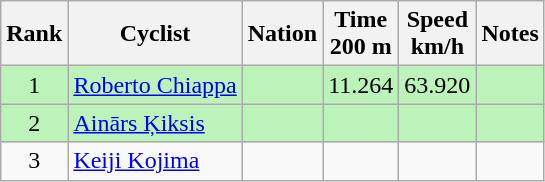<table class="wikitable sortable" style="text-align:center">
<tr>
<th>Rank</th>
<th>Cyclist</th>
<th>Nation</th>
<th>Time<br>200 m</th>
<th>Speed<br>km/h</th>
<th>Notes</th>
</tr>
<tr bgcolor=bbf3bb>
<td>1</td>
<td align=left><a href='#'>Roberto Chiappa</a></td>
<td align=left></td>
<td>11.264</td>
<td>63.920</td>
<td></td>
</tr>
<tr bgcolor=bbf3bb>
<td>2</td>
<td align=left><a href='#'>Ainārs Ķiksis</a></td>
<td align=left></td>
<td></td>
<td></td>
<td></td>
</tr>
<tr>
<td>3</td>
<td align=left><a href='#'>Keiji Kojima</a></td>
<td align=left></td>
<td></td>
<td></td>
<td></td>
</tr>
</table>
